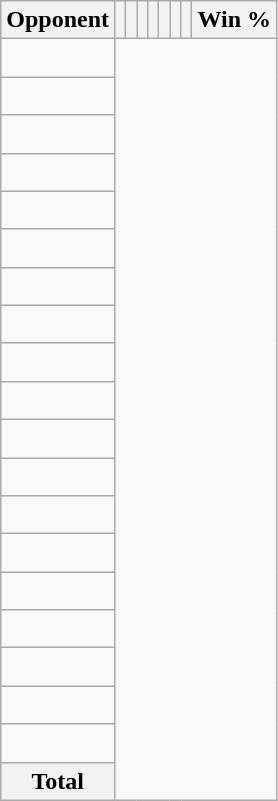<table class="wikitable sortable collapsible collapsed" style="text-align: center;">
<tr>
<th>Opponent</th>
<th></th>
<th></th>
<th></th>
<th></th>
<th></th>
<th></th>
<th></th>
<th>Win %</th>
</tr>
<tr>
<td align="left"><br></td>
</tr>
<tr>
<td align="left"><br></td>
</tr>
<tr>
<td align="left"><br></td>
</tr>
<tr>
<td align="left"><br></td>
</tr>
<tr>
<td align="left"><br></td>
</tr>
<tr>
<td align="left"><br></td>
</tr>
<tr>
<td align="left"><br></td>
</tr>
<tr>
<td align="left"><br></td>
</tr>
<tr>
<td align="left"><br></td>
</tr>
<tr>
<td align="left"><br></td>
</tr>
<tr>
<td align="left"><br></td>
</tr>
<tr>
<td align="left"><br></td>
</tr>
<tr>
<td align="left"><br></td>
</tr>
<tr>
<td align="left"><br></td>
</tr>
<tr>
<td align="left"><br></td>
</tr>
<tr>
<td align="left"><br></td>
</tr>
<tr>
<td align="left"><br></td>
</tr>
<tr>
<td align="left"><br></td>
</tr>
<tr>
<td align="left"><br></td>
</tr>
<tr class="sortbottom">
<th>Total<br></th>
</tr>
</table>
